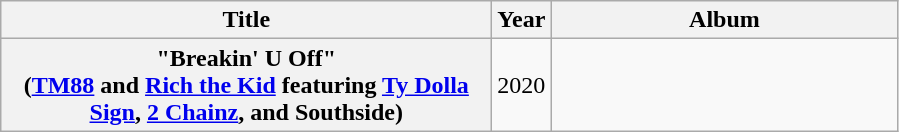<table class="wikitable plainrowheaders" style="text-align:center;">
<tr>
<th scope="col" rowspan="1" style="width:20em;">Title</th>
<th scope="col" rowspan="1" style="width:2em;">Year</th>
<th scope="col" rowspan="1" style="width:14em;">Album</th>
</tr>
<tr>
<th scope="row">"Breakin' U Off"<br><span>(<a href='#'>TM88</a> and <a href='#'>Rich the Kid</a> featuring <a href='#'>Ty Dolla Sign</a>, <a href='#'>2 Chainz</a>, and Southside)</span></th>
<td>2020</td>
<td></td>
</tr>
</table>
